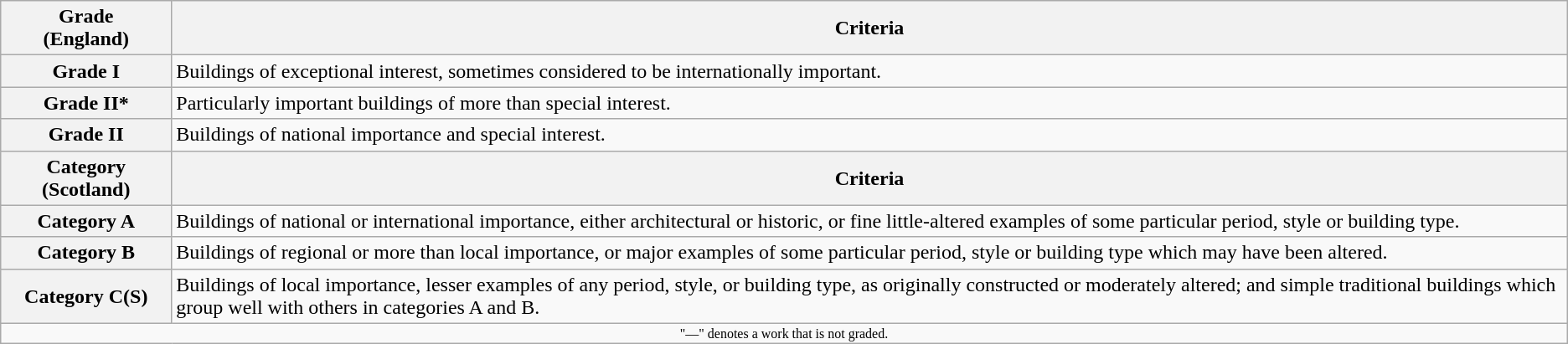<table class="wikitable" border="1">
<tr>
<th>Grade<br>(England)</th>
<th>Criteria</th>
</tr>
<tr>
<th>Grade I</th>
<td>Buildings of exceptional interest, sometimes considered to be internationally important.</td>
</tr>
<tr>
<th>Grade II*</th>
<td>Particularly important buildings of more than special interest.</td>
</tr>
<tr>
<th>Grade II</th>
<td>Buildings of national importance and special interest.</td>
</tr>
<tr>
<th>Category (Scotland)</th>
<th>Criteria</th>
</tr>
<tr>
<th>Category A</th>
<td>Buildings of national or international importance, either architectural or historic, or fine little-altered examples of some particular period, style or building type.</td>
</tr>
<tr>
<th>Category B</th>
<td>Buildings of regional or more than local importance, or major examples of some particular period, style or building type which may have been altered.</td>
</tr>
<tr>
<th>Category C(S)</th>
<td>Buildings of local importance, lesser examples of any period, style, or building type, as originally constructed or moderately altered; and simple traditional buildings which group well with others in categories A and B.</td>
</tr>
<tr>
<td align="center" colspan="14" style="font-size: 8pt">"—" denotes a work that is not graded.</td>
</tr>
</table>
